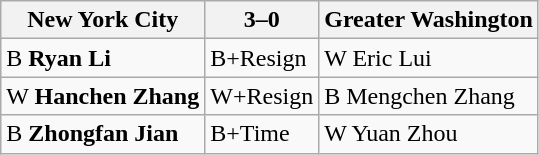<table class="wikitable">
<tr>
<th>New York City</th>
<th>3–0</th>
<th>Greater Washington</th>
</tr>
<tr>
<td>B <strong>Ryan Li</strong></td>
<td>B+Resign</td>
<td>W Eric Lui</td>
</tr>
<tr>
<td>W <strong>Hanchen Zhang</strong></td>
<td>W+Resign</td>
<td>B Mengchen Zhang</td>
</tr>
<tr>
<td>B <strong>Zhongfan Jian</strong></td>
<td>B+Time</td>
<td>W Yuan Zhou</td>
</tr>
</table>
